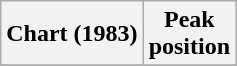<table class="wikitable sortable plainrowheaders" style="text-align:center">
<tr>
<th>Chart (1983)</th>
<th>Peak<br>position</th>
</tr>
<tr>
</tr>
</table>
